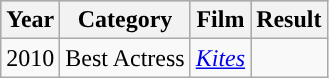<table class="wikitable">
<tr style="background:#b0c4de;">
<th>Year</th>
<th>Category</th>
<th>Film</th>
<th>Result</th>
</tr>
<tr>
<td>2010</td>
<td>Best Actress</td>
<td><em><a href='#'>Kites</a></em></td>
<td></td>
</tr>
</table>
